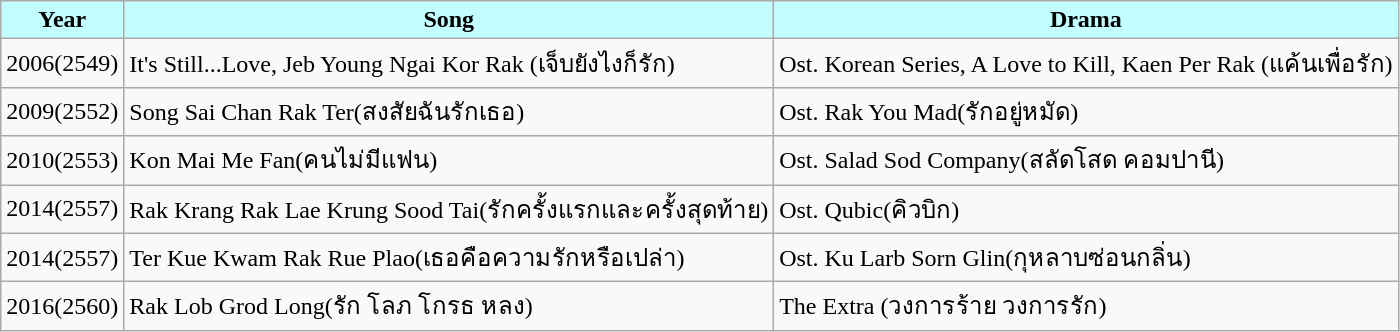<table class="wikitable">
<tr>
<th style="background: #c2fdff">Year</th>
<th style="background: #c2fdff">Song</th>
<th style="background: #c2fdff">Drama</th>
</tr>
<tr>
<td>2006(2549)</td>
<td>It's Still...Love, Jeb Young Ngai Kor Rak (เจ็บยังไงก็รัก)</td>
<td>Ost. Korean Series, A Love to Kill, Kaen Per Rak (แค้นเพื่อรัก)</td>
</tr>
<tr>
<td>2009(2552)</td>
<td>Song Sai Chan Rak Ter(สงสัยฉันรักเธอ)</td>
<td>Ost. Rak You Mad(รักอยู่หมัด)</td>
</tr>
<tr>
<td>2010(2553)</td>
<td>Kon Mai Me Fan(คนไม่มีแฟน)</td>
<td>Ost. Salad Sod Company(สลัดโสด คอมปานี)</td>
</tr>
<tr>
<td>2014(2557)</td>
<td>Rak Krang Rak Lae Krung Sood Tai(รักครั้งแรกและครั้งสุดท้าย)</td>
<td>Ost. Qubic(คิวบิก)</td>
</tr>
<tr>
<td>2014(2557)</td>
<td>Ter Kue Kwam Rak Rue Plao(เธอคือความรักหรือเปล่า)</td>
<td>Ost. Ku Larb Sorn Glin(กุหลาบซ่อนกลิ่น)</td>
</tr>
<tr>
<td>2016(2560)</td>
<td>Rak Lob Grod Long(รัก โลภ โกรธ หลง)</td>
<td>The Extra (วงการร้าย วงการรัก)</td>
</tr>
</table>
